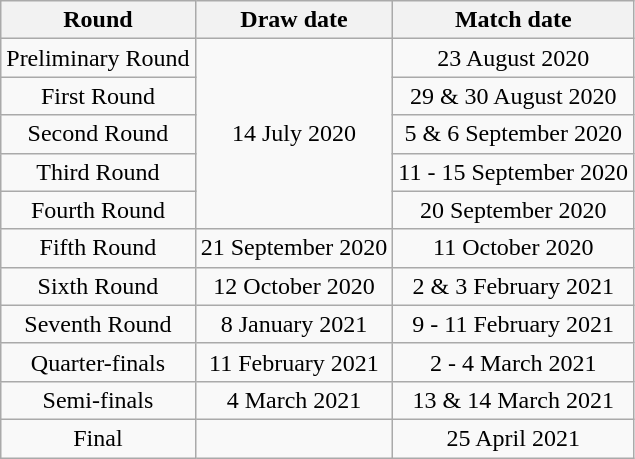<table class="wikitable" style="text-align:center">
<tr>
<th>Round</th>
<th>Draw date</th>
<th>Match date</th>
</tr>
<tr>
<td>Preliminary Round</td>
<td rowspan=5>14 July 2020</td>
<td>23 August 2020</td>
</tr>
<tr>
<td>First Round</td>
<td>29 & 30 August 2020</td>
</tr>
<tr>
<td>Second Round</td>
<td>5 & 6 September 2020</td>
</tr>
<tr>
<td>Third Round</td>
<td>11 - 15 September 2020</td>
</tr>
<tr>
<td>Fourth Round</td>
<td>20 September 2020</td>
</tr>
<tr>
<td>Fifth Round</td>
<td>21 September 2020</td>
<td>11 October 2020</td>
</tr>
<tr>
<td>Sixth Round</td>
<td>12 October 2020</td>
<td>2 & 3 February 2021</td>
</tr>
<tr>
<td>Seventh Round</td>
<td>8 January 2021</td>
<td>9 - 11 February 2021</td>
</tr>
<tr>
<td>Quarter-finals</td>
<td>11 February 2021</td>
<td>2 - 4 March 2021</td>
</tr>
<tr>
<td>Semi-finals</td>
<td>4 March 2021</td>
<td>13 & 14 March 2021</td>
</tr>
<tr>
<td>Final</td>
<td></td>
<td>25 April 2021</td>
</tr>
</table>
